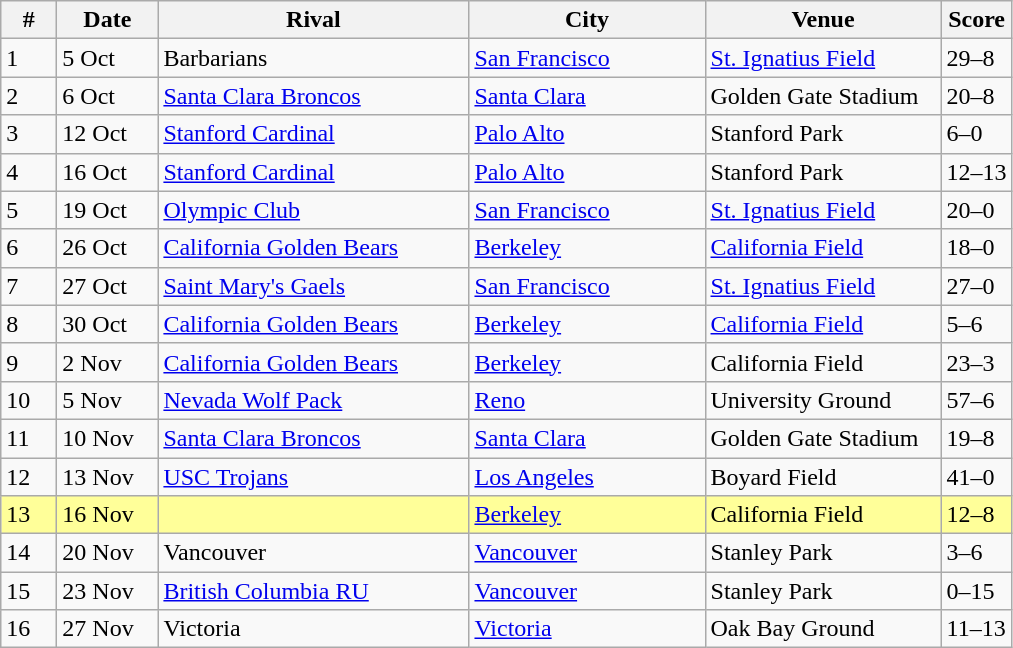<table class="wikitable sortable">
<tr>
<th width=30px>#</th>
<th width=60px>Date</th>
<th width=200px>Rival</th>
<th width=150px>City</th>
<th width=150px>Venue</th>
<th width=40px>Score</th>
</tr>
<tr>
<td>1</td>
<td>5 Oct</td>
<td>Barbarians</td>
<td><a href='#'>San Francisco</a></td>
<td><a href='#'>St. Ignatius Field</a></td>
<td>29–8</td>
</tr>
<tr>
<td>2</td>
<td>6 Oct</td>
<td><a href='#'>Santa Clara Broncos</a></td>
<td><a href='#'>Santa Clara</a></td>
<td>Golden Gate Stadium</td>
<td>20–8</td>
</tr>
<tr>
<td>3</td>
<td>12 Oct</td>
<td><a href='#'>Stanford Cardinal</a></td>
<td><a href='#'>Palo Alto</a></td>
<td>Stanford Park</td>
<td>6–0</td>
</tr>
<tr>
<td>4</td>
<td>16 Oct</td>
<td><a href='#'>Stanford Cardinal</a></td>
<td><a href='#'>Palo Alto</a></td>
<td>Stanford Park</td>
<td>12–13</td>
</tr>
<tr>
<td>5</td>
<td>19 Oct</td>
<td><a href='#'>Olympic Club</a></td>
<td><a href='#'>San Francisco</a></td>
<td><a href='#'>St. Ignatius Field</a></td>
<td>20–0</td>
</tr>
<tr>
<td>6</td>
<td>26 Oct</td>
<td><a href='#'>California Golden Bears</a></td>
<td><a href='#'>Berkeley</a></td>
<td><a href='#'>California Field</a></td>
<td>18–0</td>
</tr>
<tr>
<td>7</td>
<td>27 Oct</td>
<td><a href='#'>Saint Mary's Gaels</a></td>
<td><a href='#'>San Francisco</a></td>
<td><a href='#'>St. Ignatius Field</a></td>
<td>27–0</td>
</tr>
<tr>
<td>8</td>
<td>30 Oct</td>
<td><a href='#'>California Golden Bears</a></td>
<td><a href='#'>Berkeley</a></td>
<td><a href='#'>California Field</a></td>
<td>5–6</td>
</tr>
<tr>
<td>9</td>
<td>2 Nov</td>
<td><a href='#'>California Golden Bears</a></td>
<td><a href='#'>Berkeley</a></td>
<td>California Field</td>
<td>23–3</td>
</tr>
<tr>
<td>10</td>
<td>5 Nov</td>
<td><a href='#'>Nevada Wolf Pack</a></td>
<td><a href='#'>Reno</a></td>
<td>University Ground</td>
<td>57–6</td>
</tr>
<tr>
<td>11</td>
<td>10 Nov</td>
<td><a href='#'>Santa Clara Broncos</a></td>
<td><a href='#'>Santa Clara</a></td>
<td>Golden Gate Stadium</td>
<td>19–8</td>
</tr>
<tr>
<td>12</td>
<td>13 Nov</td>
<td><a href='#'>USC Trojans</a></td>
<td><a href='#'>Los Angeles</a></td>
<td>Boyard Field</td>
<td>41–0</td>
</tr>
<tr bgcolor=#ffff99>
<td>13</td>
<td>16 Nov</td>
<td></td>
<td><a href='#'>Berkeley</a></td>
<td>California Field</td>
<td>12–8</td>
</tr>
<tr>
<td>14</td>
<td>20 Nov</td>
<td>Vancouver</td>
<td><a href='#'>Vancouver</a></td>
<td>Stanley Park</td>
<td>3–6</td>
</tr>
<tr>
<td>15</td>
<td>23 Nov</td>
<td><a href='#'>British Columbia RU</a></td>
<td><a href='#'>Vancouver</a></td>
<td>Stanley Park</td>
<td>0–15</td>
</tr>
<tr>
<td>16</td>
<td>27 Nov</td>
<td>Victoria</td>
<td><a href='#'>Victoria</a></td>
<td>Oak Bay Ground</td>
<td>11–13</td>
</tr>
</table>
